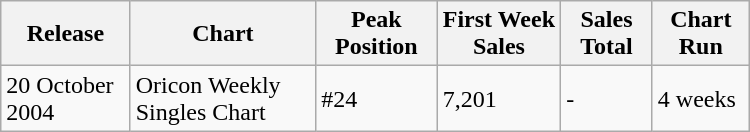<table class="wikitable" width="500px">
<tr>
<th align="left">Release</th>
<th align="left">Chart</th>
<th align="left">Peak Position</th>
<th align="left">First Week Sales</th>
<th align="left">Sales Total</th>
<th align="left">Chart Run</th>
</tr>
<tr>
<td align="left">20 October 2004</td>
<td align="left">Oricon Weekly Singles Chart</td>
<td align="left">#24</td>
<td align="left">7,201</td>
<td align="left">-</td>
<td align="left">4 weeks</td>
</tr>
</table>
